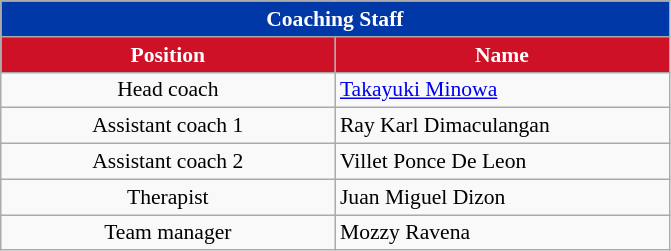<table class="wikitable" style="font-size:90%; text-align:center;">
<tr>
<th colspan="5" style= "background:#0038A8; color:#FFFFFF; text-align:center"><strong>Coaching Staff</strong></th>
</tr>
<tr>
<th style="width:15em; background:#CE1126; color:#FFFFFF;">Position</th>
<th style="width:15em; background:#CE1126; color:#FFFFFF;">Name</th>
</tr>
<tr>
<td>Head coach</td>
<td align="left"> <a href='#'>Takayuki Minowa</a></td>
</tr>
<tr>
<td>Assistant coach 1</td>
<td align="left"> Ray Karl Dimaculangan</td>
</tr>
<tr>
<td>Assistant coach 2</td>
<td align="left"> Villet Ponce De Leon</td>
</tr>
<tr>
<td>Therapist</td>
<td align="left"> Juan Miguel Dizon</td>
</tr>
<tr>
<td>Team manager</td>
<td align="left"> Mozzy Ravena</td>
</tr>
</table>
